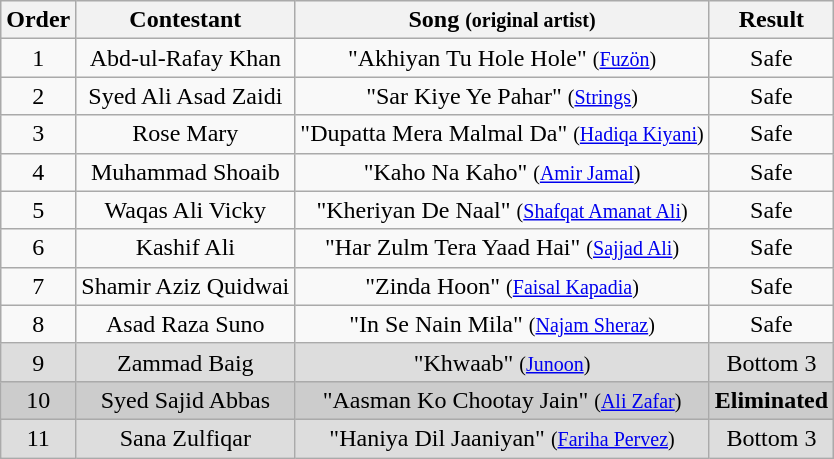<table class="wikitable plainrowheaders" style="text-align:center;">
<tr style="background:#f2f2f2;">
<th scope="col">Order </th>
<th scope="col">Contestant</th>
<th scope="col">Song <small>(original artist)</small></th>
<th scope="col">Result</th>
</tr>
<tr>
<td>1</td>
<td scope="row">Abd-ul-Rafay Khan</td>
<td>"Akhiyan Tu Hole Hole" <small>(<a href='#'>Fuzön</a>)</small></td>
<td>Safe</td>
</tr>
<tr>
<td>2</td>
<td scope="row">Syed Ali Asad Zaidi</td>
<td>"Sar Kiye Ye Pahar" <small> (<a href='#'>Strings</a>)</small></td>
<td>Safe</td>
</tr>
<tr>
<td>3</td>
<td scope="row">Rose Mary</td>
<td>"Dupatta Mera Malmal Da" <small>(<a href='#'>Hadiqa Kiyani</a>)</small></td>
<td>Safe</td>
</tr>
<tr>
<td>4</td>
<td scope="row">Muhammad Shoaib</td>
<td>"Kaho Na Kaho" <small>(<a href='#'>Amir Jamal</a>)</small></td>
<td>Safe</td>
</tr>
<tr>
<td>5</td>
<td scope="row">Waqas Ali Vicky</td>
<td>"Kheriyan De Naal" <small>(<a href='#'>Shafqat Amanat Ali</a>)</small></td>
<td>Safe</td>
</tr>
<tr>
<td>6</td>
<td scope="row">Kashif Ali</td>
<td>"Har Zulm Tera Yaad Hai" <small>(<a href='#'>Sajjad Ali</a>)</small></td>
<td>Safe</td>
</tr>
<tr>
<td>7</td>
<td scope="row">Shamir Aziz Quidwai</td>
<td>"Zinda Hoon" <small>(<a href='#'>Faisal Kapadia</a>)</small></td>
<td>Safe</td>
</tr>
<tr>
<td>8</td>
<td scope="row">Asad Raza Suno</td>
<td>"In Se Nain Mila" <small>(<a href='#'>Najam Sheraz</a>)</small></td>
<td>Safe</td>
</tr>
<tr style="background:#ddd;">
<td>9</td>
<td scope="row">Zammad Baig</td>
<td>"Khwaab" <small>(<a href='#'>Junoon</a>)</small></td>
<td>Bottom 3</td>
</tr>
<tr style="background:#ccc;">
<td>10</td>
<td scope="row">Syed Sajid Abbas</td>
<td>"Aasman Ko Chootay Jain" <small>(<a href='#'>Ali Zafar</a>)</small></td>
<td><strong>Eliminated</strong></td>
</tr>
<tr style="background:#ddd;">
<td>11</td>
<td scope="row">Sana Zulfiqar</td>
<td>"Haniya Dil Jaaniyan" <small>(<a href='#'>Fariha Pervez</a>)</small></td>
<td>Bottom 3</td>
</tr>
</table>
